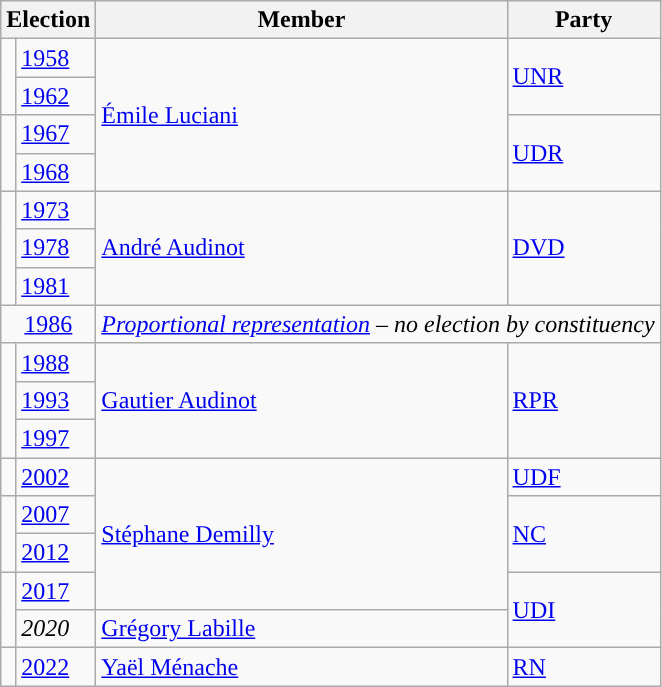<table class="wikitable">
<tr>
<th colspan="2">Election</th>
<th>Member</th>
<th>Party</th>
</tr>
<tr>
<td rowspan="2" style="background-color: "></td>
<td><a href='#'>1958</a></td>
<td rowspan="4"><a href='#'>Émile Luciani</a></td>
<td rowspan="2"><a href='#'>UNR</a></td>
</tr>
<tr>
<td><a href='#'>1962</a></td>
</tr>
<tr>
<td rowspan="2" style="background-color: "></td>
<td><a href='#'>1967</a></td>
<td rowspan="2"><a href='#'>UDR</a></td>
</tr>
<tr>
<td><a href='#'>1968</a></td>
</tr>
<tr>
<td rowspan="3" style="background-color: "></td>
<td><a href='#'>1973</a></td>
<td rowspan="3"><a href='#'>André Audinot</a></td>
<td rowspan="3"><a href='#'>DVD</a></td>
</tr>
<tr>
<td><a href='#'>1978</a></td>
</tr>
<tr>
<td><a href='#'>1981</a></td>
</tr>
<tr>
<td colspan="2" align="center"><a href='#'>1986</a></td>
<td colspan="2"><em><a href='#'>Proportional representation</a> – no election by constituency</em></td>
</tr>
<tr>
<td rowspan="3" style="background-color: "></td>
<td><a href='#'>1988</a></td>
<td rowspan="3"><a href='#'>Gautier Audinot</a></td>
<td rowspan="3"><a href='#'>RPR</a></td>
</tr>
<tr>
<td><a href='#'>1993</a></td>
</tr>
<tr>
<td><a href='#'>1997</a></td>
</tr>
<tr>
<td style="background-color: "></td>
<td><a href='#'>2002</a></td>
<td rowspan="4"><a href='#'>Stéphane Demilly</a></td>
<td><a href='#'>UDF</a></td>
</tr>
<tr>
<td rowspan="2" style="background-color: "></td>
<td><a href='#'>2007</a></td>
<td rowspan="2"><a href='#'>NC</a></td>
</tr>
<tr>
<td><a href='#'>2012</a></td>
</tr>
<tr>
<td rowspan="2" style="background-color: "></td>
<td><a href='#'>2017</a></td>
<td rowspan="2"><a href='#'>UDI</a></td>
</tr>
<tr>
<td><em>2020</em></td>
<td><a href='#'>Grégory Labille</a></td>
</tr>
<tr>
<td style="background-color: "></td>
<td><a href='#'>2022</a></td>
<td><a href='#'>Yaël Ménache</a></td>
<td><a href='#'>RN</a></td>
</tr>
</table>
